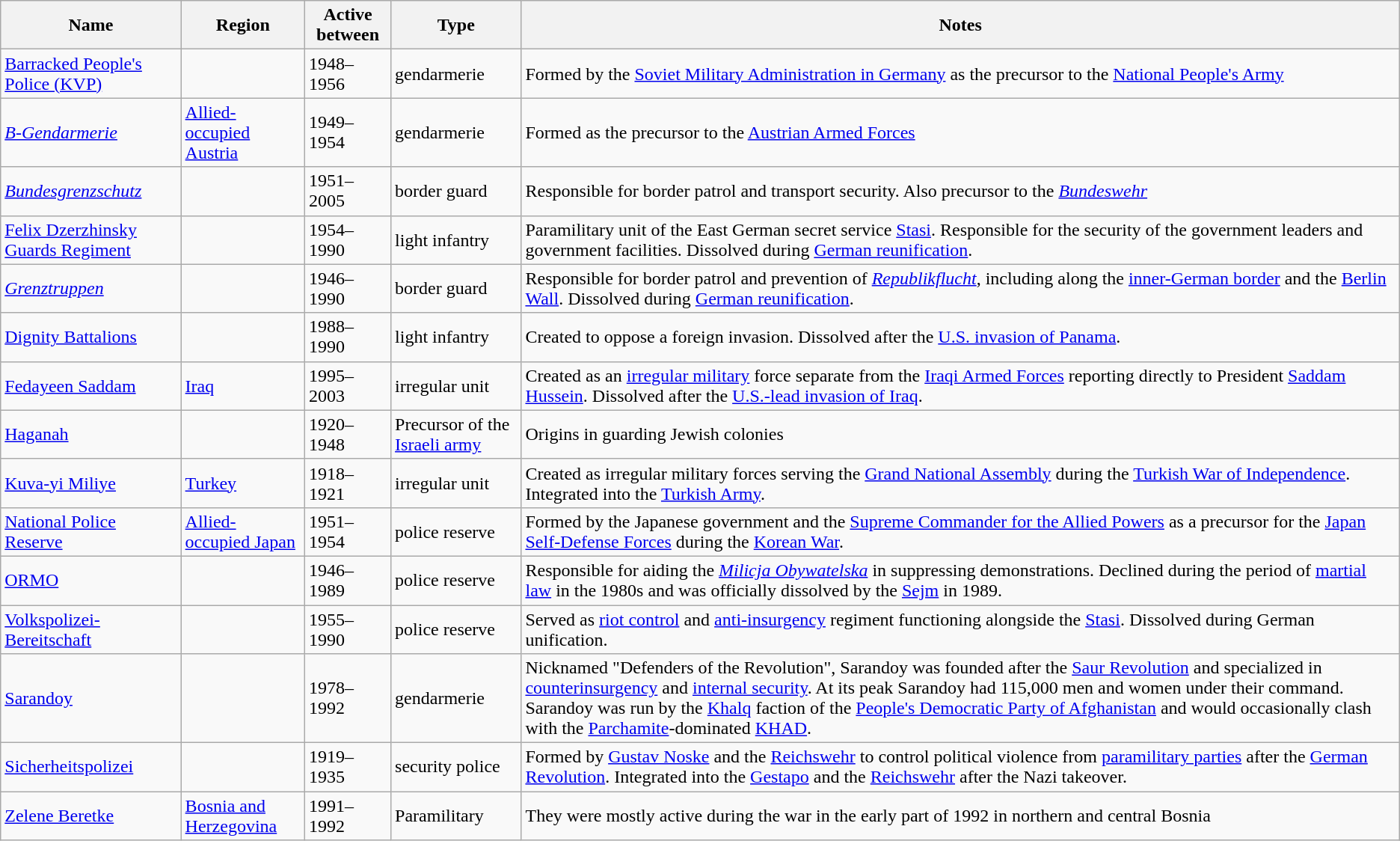<table class="wikitable">
<tr>
<th>Name</th>
<th>Region</th>
<th>Active between</th>
<th>Type</th>
<th>Notes</th>
</tr>
<tr>
<td><a href='#'>Barracked People's Police (KVP)</a></td>
<td></td>
<td>1948–1956</td>
<td>gendarmerie</td>
<td>Formed by the <a href='#'>Soviet Military Administration in Germany</a> as the precursor to the <a href='#'>National People's Army</a></td>
</tr>
<tr>
<td><em><a href='#'>B-Gendarmerie</a></em></td>
<td> <a href='#'>Allied-occupied Austria</a></td>
<td>1949–1954</td>
<td>gendarmerie</td>
<td>Formed as the precursor to the <a href='#'>Austrian Armed Forces</a></td>
</tr>
<tr>
<td><em><a href='#'>Bundesgrenzschutz</a></em></td>
<td></td>
<td>1951–2005</td>
<td>border guard</td>
<td>Responsible for border patrol and transport security. Also precursor to the <em><a href='#'>Bundeswehr</a></em></td>
</tr>
<tr>
<td><a href='#'>Felix Dzerzhinsky Guards Regiment</a></td>
<td></td>
<td>1954–1990</td>
<td>light infantry</td>
<td>Paramilitary unit of the East German secret service <a href='#'>Stasi</a>. Responsible for the security of the government leaders and government facilities. Dissolved during <a href='#'>German reunification</a>.</td>
</tr>
<tr>
<td><a href='#'><em>Grenztruppen</em></a></td>
<td></td>
<td>1946–1990</td>
<td>border guard</td>
<td>Responsible for border patrol and prevention of <em><a href='#'>Republikflucht</a></em>, including along the <a href='#'>inner-German border</a> and the <a href='#'>Berlin Wall</a>. Dissolved during <a href='#'>German reunification</a>.</td>
</tr>
<tr>
<td><a href='#'>Dignity Battalions</a></td>
<td></td>
<td>1988–1990</td>
<td>light infantry</td>
<td>Created to oppose a foreign invasion. Dissolved after the <a href='#'>U.S. invasion of Panama</a>.</td>
</tr>
<tr>
<td><a href='#'>Fedayeen Saddam</a></td>
<td> <a href='#'>Iraq</a></td>
<td>1995–2003</td>
<td>irregular unit</td>
<td>Created as an <a href='#'>irregular military</a> force separate from the <a href='#'>Iraqi Armed Forces</a> reporting directly to President <a href='#'>Saddam Hussein</a>. Dissolved after the <a href='#'>U.S.-lead invasion of Iraq</a>.</td>
</tr>
<tr>
<td><a href='#'>Haganah</a></td>
<td></td>
<td>1920–1948</td>
<td>Precursor of the <a href='#'>Israeli army</a></td>
<td>Origins in guarding Jewish colonies</td>
</tr>
<tr>
<td><a href='#'>Kuva-yi Miliye</a></td>
<td> <a href='#'>Turkey</a></td>
<td>1918–1921</td>
<td>irregular unit</td>
<td>Created as irregular military forces serving the <a href='#'>Grand National Assembly</a> during the <a href='#'>Turkish War of Independence</a>. Integrated into the <a href='#'>Turkish Army</a>.</td>
</tr>
<tr>
<td><a href='#'>National Police Reserve</a></td>
<td> <a href='#'>Allied-occupied Japan</a></td>
<td>1951–1954</td>
<td>police reserve</td>
<td>Formed by the Japanese government and the <a href='#'>Supreme Commander for the Allied Powers</a> as a precursor for the <a href='#'>Japan Self-Defense Forces</a> during the <a href='#'>Korean War</a>.</td>
</tr>
<tr>
<td><a href='#'>ORMO</a></td>
<td></td>
<td>1946–1989</td>
<td>police reserve</td>
<td>Responsible for aiding the <em><a href='#'>Milicja Obywatelska</a></em> in suppressing demonstrations. Declined during the period of <a href='#'>martial law</a> in the 1980s and was officially dissolved by the <a href='#'>Sejm</a> in 1989.</td>
</tr>
<tr>
<td><a href='#'>Volkspolizei-Bereitschaft</a></td>
<td></td>
<td>1955–1990</td>
<td>police reserve</td>
<td>Served as <a href='#'>riot control</a> and <a href='#'>anti-insurgency</a> regiment functioning alongside the <a href='#'>Stasi</a>. Dissolved during German unification.</td>
</tr>
<tr>
<td><a href='#'>Sarandoy</a></td>
<td></td>
<td>1978–1992</td>
<td>gendarmerie</td>
<td>Nicknamed "Defenders of the Revolution", Sarandoy was founded after the <a href='#'>Saur Revolution</a> and specialized in <a href='#'>counterinsurgency</a> and <a href='#'>internal security</a>. At its peak Sarandoy had 115,000 men and women under their command. Sarandoy was run by the <a href='#'>Khalq</a> faction of the <a href='#'>People's Democratic Party of Afghanistan</a> and would occasionally clash with the <a href='#'>Parchamite</a>-dominated <a href='#'>KHAD</a>.</td>
</tr>
<tr>
<td><a href='#'>Sicherheitspolizei</a></td>
<td></td>
<td>1919–1935</td>
<td>security police</td>
<td>Formed by <a href='#'>Gustav Noske</a> and the <a href='#'>Reichswehr</a> to control political violence from <a href='#'>paramilitary parties</a> after the <a href='#'>German Revolution</a>. Integrated into the <a href='#'>Gestapo</a> and the <a href='#'>Reichswehr</a> after the Nazi takeover.</td>
</tr>
<tr>
<td><a href='#'>Zelene Beretke</a></td>
<td><a href='#'>Bosnia and Herzegovina</a></td>
<td>1991–1992</td>
<td>Paramilitary</td>
<td>They were mostly active during the war in the early part of 1992 in northern and central Bosnia</td>
</tr>
</table>
